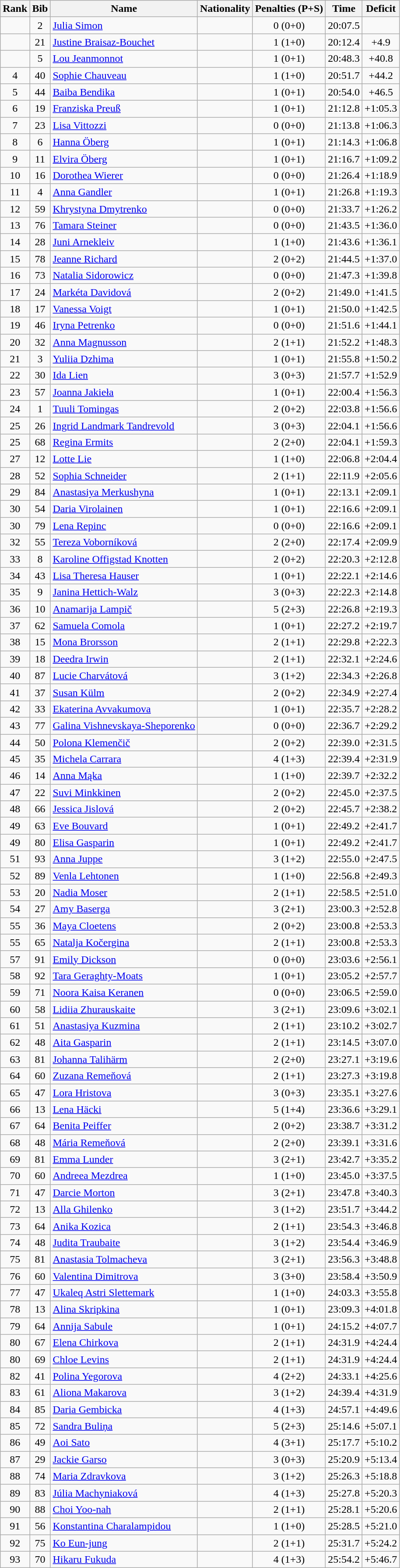<table class="wikitable sortable" style="text-align:center">
<tr>
<th>Rank</th>
<th>Bib</th>
<th>Name</th>
<th>Nationality</th>
<th>Penalties (P+S)</th>
<th>Time</th>
<th>Deficit</th>
</tr>
<tr>
<td></td>
<td>2</td>
<td align=left><a href='#'>Julia Simon</a></td>
<td align=left></td>
<td>0 (0+0)</td>
<td>20:07.5</td>
<td></td>
</tr>
<tr>
<td></td>
<td>21</td>
<td align=left><a href='#'>Justine Braisaz-Bouchet</a></td>
<td align=left></td>
<td>1 (1+0)</td>
<td>20:12.4</td>
<td>+4.9</td>
</tr>
<tr>
<td></td>
<td>5</td>
<td align=left><a href='#'>Lou Jeanmonnot</a></td>
<td align=left></td>
<td>1 (0+1)</td>
<td>20:48.3</td>
<td>+40.8</td>
</tr>
<tr>
<td>4</td>
<td>40</td>
<td align=left><a href='#'>Sophie Chauveau</a></td>
<td align=left></td>
<td>1 (1+0)</td>
<td>20:51.7</td>
<td>+44.2</td>
</tr>
<tr>
<td>5</td>
<td>44</td>
<td align=left><a href='#'>Baiba Bendika</a></td>
<td align=left></td>
<td>1 (0+1)</td>
<td>20:54.0</td>
<td>+46.5</td>
</tr>
<tr>
<td>6</td>
<td>19</td>
<td align=left><a href='#'>Franziska Preuß</a></td>
<td align=left></td>
<td>1 (0+1)</td>
<td>21:12.8</td>
<td>+1:05.3</td>
</tr>
<tr>
<td>7</td>
<td>23</td>
<td align=left><a href='#'>Lisa Vittozzi</a></td>
<td align=left></td>
<td>0 (0+0)</td>
<td>21:13.8</td>
<td>+1:06.3</td>
</tr>
<tr>
<td>8</td>
<td>6</td>
<td align=left><a href='#'>Hanna Öberg</a></td>
<td align=left></td>
<td>1 (0+1)</td>
<td>21:14.3</td>
<td>+1:06.8</td>
</tr>
<tr>
<td>9</td>
<td>11</td>
<td align=left><a href='#'>Elvira Öberg</a></td>
<td align=left></td>
<td>1 (0+1)</td>
<td>21:16.7</td>
<td>+1:09.2</td>
</tr>
<tr>
<td>10</td>
<td>16</td>
<td align=left><a href='#'>Dorothea Wierer</a></td>
<td align=left></td>
<td>0 (0+0)</td>
<td>21:26.4</td>
<td>+1:18.9</td>
</tr>
<tr>
<td>11</td>
<td>4</td>
<td align=left><a href='#'>Anna Gandler</a></td>
<td align=left></td>
<td>1 (0+1)</td>
<td>21:26.8</td>
<td>+1:19.3</td>
</tr>
<tr>
<td>12</td>
<td>59</td>
<td align=left><a href='#'>Khrystyna Dmytrenko</a></td>
<td align=left></td>
<td>0 (0+0)</td>
<td>21:33.7</td>
<td>+1:26.2</td>
</tr>
<tr>
<td>13</td>
<td>76</td>
<td align=left><a href='#'>Tamara Steiner</a></td>
<td align=left></td>
<td>0 (0+0)</td>
<td>21:43.5</td>
<td>+1:36.0</td>
</tr>
<tr>
<td>14</td>
<td>28</td>
<td align=left><a href='#'>Juni Arnekleiv</a></td>
<td align=left></td>
<td>1 (1+0)</td>
<td>21:43.6</td>
<td>+1:36.1</td>
</tr>
<tr>
<td>15</td>
<td>78</td>
<td align=left><a href='#'>Jeanne Richard</a></td>
<td align=left></td>
<td>2 (0+2)</td>
<td>21:44.5</td>
<td>+1:37.0</td>
</tr>
<tr>
<td>16</td>
<td>73</td>
<td align=left><a href='#'>Natalia Sidorowicz</a></td>
<td align=left></td>
<td>0 (0+0)</td>
<td>21:47.3</td>
<td>+1:39.8</td>
</tr>
<tr>
<td>17</td>
<td>24</td>
<td align=left><a href='#'>Markéta Davidová</a></td>
<td align=left></td>
<td>2 (0+2)</td>
<td>21:49.0</td>
<td>+1:41.5</td>
</tr>
<tr>
<td>18</td>
<td>17</td>
<td align=left><a href='#'>Vanessa Voigt</a></td>
<td align=left></td>
<td>1 (0+1)</td>
<td>21:50.0</td>
<td>+1:42.5</td>
</tr>
<tr>
<td>19</td>
<td>46</td>
<td align=left><a href='#'>Iryna Petrenko</a></td>
<td align=left></td>
<td>0 (0+0)</td>
<td>21:51.6</td>
<td>+1:44.1</td>
</tr>
<tr>
<td>20</td>
<td>32</td>
<td align=left><a href='#'>Anna Magnusson</a></td>
<td align=left></td>
<td>2 (1+1)</td>
<td>21:52.2</td>
<td>+1:48.3</td>
</tr>
<tr>
<td>21</td>
<td>3</td>
<td align=left><a href='#'>Yuliia Dzhima</a></td>
<td align=left></td>
<td>1 (0+1)</td>
<td>21:55.8</td>
<td>+1:50.2</td>
</tr>
<tr>
<td>22</td>
<td>30</td>
<td align=left><a href='#'>Ida Lien</a></td>
<td align=left></td>
<td>3 (0+3)</td>
<td>21:57.7</td>
<td>+1:52.9</td>
</tr>
<tr>
<td>23</td>
<td>57</td>
<td align=left><a href='#'>Joanna Jakieła</a></td>
<td align=left></td>
<td>1 (0+1)</td>
<td>22:00.4</td>
<td>+1:56.3</td>
</tr>
<tr>
<td>24</td>
<td>1</td>
<td align=left><a href='#'>Tuuli Tomingas</a></td>
<td align=left></td>
<td>2 (0+2)</td>
<td>22:03.8</td>
<td>+1:56.6</td>
</tr>
<tr>
<td>25</td>
<td>26</td>
<td align=left><a href='#'>Ingrid Landmark Tandrevold</a></td>
<td align=left></td>
<td>3 (0+3)</td>
<td>22:04.1</td>
<td>+1:56.6</td>
</tr>
<tr>
<td>25</td>
<td>68</td>
<td align=left><a href='#'>Regina Ermits</a></td>
<td align=left></td>
<td>2 (2+0)</td>
<td>22:04.1</td>
<td>+1:59.3</td>
</tr>
<tr>
<td>27</td>
<td>12</td>
<td align=left><a href='#'>Lotte Lie</a></td>
<td align=left></td>
<td>1 (1+0)</td>
<td>22:06.8</td>
<td>+2:04.4</td>
</tr>
<tr>
<td>28</td>
<td>52</td>
<td align=left><a href='#'>Sophia Schneider</a></td>
<td align=left></td>
<td>2 (1+1)</td>
<td>22:11.9</td>
<td>+2:05.6</td>
</tr>
<tr>
<td>29</td>
<td>84</td>
<td align=left><a href='#'>Anastasiya Merkushyna</a></td>
<td align=left></td>
<td>1 (0+1)</td>
<td>22:13.1</td>
<td>+2:09.1</td>
</tr>
<tr>
<td>30</td>
<td>54</td>
<td align=left><a href='#'>Daria Virolainen</a></td>
<td align=left></td>
<td>1 (0+1)</td>
<td>22:16.6</td>
<td>+2:09.1</td>
</tr>
<tr>
<td>30</td>
<td>79</td>
<td align=left><a href='#'>Lena Repinc</a></td>
<td align=left></td>
<td>0 (0+0)</td>
<td>22:16.6</td>
<td>+2:09.1</td>
</tr>
<tr>
<td>32</td>
<td>55</td>
<td align=left><a href='#'>Tereza Voborníková</a></td>
<td align=left></td>
<td>2 (2+0)</td>
<td>22:17.4</td>
<td>+2:09.9</td>
</tr>
<tr>
<td>33</td>
<td>8</td>
<td align=left><a href='#'>Karoline Offigstad Knotten</a></td>
<td align=left></td>
<td>2 (0+2)</td>
<td>22:20.3</td>
<td>+2:12.8</td>
</tr>
<tr>
<td>34</td>
<td>43</td>
<td align=left><a href='#'>Lisa Theresa Hauser</a></td>
<td align=left></td>
<td>1 (0+1)</td>
<td>22:22.1</td>
<td>+2:14.6</td>
</tr>
<tr>
<td>35</td>
<td>9</td>
<td align=left><a href='#'>Janina Hettich-Walz</a></td>
<td align=left></td>
<td>3 (0+3)</td>
<td>22:22.3</td>
<td>+2:14.8</td>
</tr>
<tr>
<td>36</td>
<td>10</td>
<td align=left><a href='#'>Anamarija Lampič</a></td>
<td align=left></td>
<td>5 (2+3)</td>
<td>22:26.8</td>
<td>+2:19.3</td>
</tr>
<tr>
<td>37</td>
<td>62</td>
<td align=left><a href='#'>Samuela Comola</a></td>
<td align=left></td>
<td>1 (0+1)</td>
<td>22:27.2</td>
<td>+2:19.7</td>
</tr>
<tr>
<td>38</td>
<td>15</td>
<td align=left><a href='#'>Mona Brorsson</a></td>
<td align=left></td>
<td>2 (1+1)</td>
<td>22:29.8</td>
<td>+2:22.3</td>
</tr>
<tr>
<td>39</td>
<td>18</td>
<td align=left><a href='#'>Deedra Irwin</a></td>
<td align=left></td>
<td>2 (1+1)</td>
<td>22:32.1</td>
<td>+2:24.6</td>
</tr>
<tr>
<td>40</td>
<td>87</td>
<td align=left><a href='#'>Lucie Charvátová</a></td>
<td align=left></td>
<td>3 (1+2)</td>
<td>22:34.3</td>
<td>+2:26.8</td>
</tr>
<tr>
<td>41</td>
<td>37</td>
<td align=left><a href='#'>Susan Külm</a></td>
<td align=left></td>
<td>2 (0+2)</td>
<td>22:34.9</td>
<td>+2:27.4</td>
</tr>
<tr>
<td>42</td>
<td>33</td>
<td align=left><a href='#'>Ekaterina Avvakumova</a></td>
<td align=left></td>
<td>1 (0+1)</td>
<td>22:35.7</td>
<td>+2:28.2</td>
</tr>
<tr>
<td>43</td>
<td>77</td>
<td align=left><a href='#'>Galina Vishnevskaya-Sheporenko</a></td>
<td align=left></td>
<td>0 (0+0)</td>
<td>22:36.7</td>
<td>+2:29.2</td>
</tr>
<tr>
<td>44</td>
<td>50</td>
<td align=left><a href='#'>Polona Klemenčič</a></td>
<td align=left></td>
<td>2 (0+2)</td>
<td>22:39.0</td>
<td>+2:31.5</td>
</tr>
<tr>
<td>45</td>
<td>35</td>
<td align=left><a href='#'>Michela Carrara</a></td>
<td align=left></td>
<td>4 (1+3)</td>
<td>22:39.4</td>
<td>+2:31.9</td>
</tr>
<tr>
<td>46</td>
<td>14</td>
<td align=left><a href='#'>Anna Mąka</a></td>
<td align=left></td>
<td>1 (1+0)</td>
<td>22:39.7</td>
<td>+2:32.2</td>
</tr>
<tr>
<td>47</td>
<td>22</td>
<td align=left><a href='#'>Suvi Minkkinen</a></td>
<td align=left></td>
<td>2 (0+2)</td>
<td>22:45.0</td>
<td>+2:37.5</td>
</tr>
<tr>
<td>48</td>
<td>66</td>
<td align=left><a href='#'>Jessica Jislová</a></td>
<td align=left></td>
<td>2 (0+2)</td>
<td>22:45.7</td>
<td>+2:38.2</td>
</tr>
<tr>
<td>49</td>
<td>63</td>
<td align=left><a href='#'>Eve Bouvard</a></td>
<td align=left></td>
<td>1 (0+1)</td>
<td>22:49.2</td>
<td>+2:41.7</td>
</tr>
<tr>
<td>49</td>
<td>80</td>
<td align=left><a href='#'>Elisa Gasparin</a></td>
<td align=left></td>
<td>1 (0+1)</td>
<td>22:49.2</td>
<td>+2:41.7</td>
</tr>
<tr>
<td>51</td>
<td>93</td>
<td align=left><a href='#'>Anna Juppe</a></td>
<td align=left></td>
<td>3 (1+2)</td>
<td>22:55.0</td>
<td>+2:47.5</td>
</tr>
<tr>
<td>52</td>
<td>89</td>
<td align=left><a href='#'>Venla Lehtonen</a></td>
<td align=left></td>
<td>1 (1+0)</td>
<td>22:56.8</td>
<td>+2:49.3</td>
</tr>
<tr>
<td>53</td>
<td>20</td>
<td align=left><a href='#'>Nadia Moser</a></td>
<td align=left></td>
<td>2 (1+1)</td>
<td>22:58.5</td>
<td>+2:51.0</td>
</tr>
<tr>
<td>54</td>
<td>27</td>
<td align=left><a href='#'>Amy Baserga</a></td>
<td align=left></td>
<td>3 (2+1)</td>
<td>23:00.3</td>
<td>+2:52.8</td>
</tr>
<tr>
<td>55</td>
<td>36</td>
<td align=left><a href='#'>Maya Cloetens</a></td>
<td align=left></td>
<td>2 (0+2)</td>
<td>23:00.8</td>
<td>+2:53.3</td>
</tr>
<tr>
<td>55</td>
<td>65</td>
<td align=left><a href='#'>Natalja Kočergina</a></td>
<td align=left></td>
<td>2 (1+1)</td>
<td>23:00.8</td>
<td>+2:53.3</td>
</tr>
<tr>
<td>57</td>
<td>91</td>
<td align=left><a href='#'>Emily Dickson</a></td>
<td align=left></td>
<td>0 (0+0)</td>
<td>23:03.6</td>
<td>+2:56.1</td>
</tr>
<tr>
<td>58</td>
<td>92</td>
<td align=left><a href='#'>Tara Geraghty-Moats</a></td>
<td align=left></td>
<td>1 (0+1)</td>
<td>23:05.2</td>
<td>+2:57.7</td>
</tr>
<tr>
<td>59</td>
<td>71</td>
<td align=left><a href='#'>Noora Kaisa Keranen</a></td>
<td align=left></td>
<td>0 (0+0)</td>
<td>23:06.5</td>
<td>+2:59.0</td>
</tr>
<tr>
<td>60</td>
<td>58</td>
<td align=left><a href='#'>Lidiia Zhurauskaite</a></td>
<td align=left></td>
<td>3 (2+1)</td>
<td>23:09.6</td>
<td>+3:02.1</td>
</tr>
<tr>
<td>61</td>
<td>51</td>
<td align=left><a href='#'>Anastasiya Kuzmina</a></td>
<td align=left></td>
<td>2 (1+1)</td>
<td>23:10.2</td>
<td>+3:02.7</td>
</tr>
<tr>
<td>62</td>
<td>48</td>
<td align=left><a href='#'>Aita Gasparin</a></td>
<td align=left></td>
<td>2 (1+1)</td>
<td>23:14.5</td>
<td>+3:07.0</td>
</tr>
<tr>
<td>63</td>
<td>81</td>
<td align=left><a href='#'>Johanna Talihärm</a></td>
<td align=left></td>
<td>2 (2+0)</td>
<td>23:27.1</td>
<td>+3:19.6</td>
</tr>
<tr>
<td>64</td>
<td>60</td>
<td align=left><a href='#'>Zuzana Remeňová</a></td>
<td align=left></td>
<td>2 (1+1)</td>
<td>23:27.3</td>
<td>+3:19.8</td>
</tr>
<tr>
<td>65</td>
<td>47</td>
<td align=left><a href='#'>Lora Hristova</a></td>
<td align=left></td>
<td>3 (0+3)</td>
<td>23:35.1</td>
<td>+3:27.6</td>
</tr>
<tr>
<td>66</td>
<td>13</td>
<td align=left><a href='#'>Lena Häcki</a></td>
<td align=left></td>
<td>5 (1+4)</td>
<td>23:36.6</td>
<td>+3:29.1</td>
</tr>
<tr>
<td>67</td>
<td>64</td>
<td align=left><a href='#'>Benita Peiffer</a></td>
<td align=left></td>
<td>2 (0+2)</td>
<td>23:38.7</td>
<td>+3:31.2</td>
</tr>
<tr>
<td>68</td>
<td>48</td>
<td align=left><a href='#'>Mária Remeňová</a></td>
<td align=left></td>
<td>2 (2+0)</td>
<td>23:39.1</td>
<td>+3:31.6</td>
</tr>
<tr>
<td>69</td>
<td>81</td>
<td align=left><a href='#'>Emma Lunder</a></td>
<td align=left></td>
<td>3 (2+1)</td>
<td>23:42.7</td>
<td>+3:35.2</td>
</tr>
<tr>
<td>70</td>
<td>60</td>
<td align=left><a href='#'>Andreea Mezdrea</a></td>
<td align=left></td>
<td>1 (1+0)</td>
<td>23:45.0</td>
<td>+3:37.5</td>
</tr>
<tr>
<td>71</td>
<td>47</td>
<td align=left><a href='#'>Darcie Morton</a></td>
<td align=left></td>
<td>3 (2+1)</td>
<td>23:47.8</td>
<td>+3:40.3</td>
</tr>
<tr>
<td>72</td>
<td>13</td>
<td align=left><a href='#'>Alla Ghilenko</a></td>
<td align=left></td>
<td>3 (1+2)</td>
<td>23:51.7</td>
<td>+3:44.2</td>
</tr>
<tr>
<td>73</td>
<td>64</td>
<td align=left><a href='#'>Anika Kozica</a></td>
<td align=left></td>
<td>2 (1+1)</td>
<td>23:54.3</td>
<td>+3:46.8</td>
</tr>
<tr>
<td>74</td>
<td>48</td>
<td align=left><a href='#'>Judita Traubaite</a></td>
<td align=left></td>
<td>3 (1+2)</td>
<td>23:54.4</td>
<td>+3:46.9</td>
</tr>
<tr>
<td>75</td>
<td>81</td>
<td align=left><a href='#'>Anastasia Tolmacheva</a></td>
<td align=left></td>
<td>3 (2+1)</td>
<td>23:56.3</td>
<td>+3:48.8</td>
</tr>
<tr>
<td>76</td>
<td>60</td>
<td align=left><a href='#'>Valentina Dimitrova</a></td>
<td align=left></td>
<td>3 (3+0)</td>
<td>23:58.4</td>
<td>+3:50.9</td>
</tr>
<tr>
<td>77</td>
<td>47</td>
<td align=left><a href='#'>Ukaleq Astri Slettemark</a></td>
<td align=left></td>
<td>1 (1+0)</td>
<td>24:03.3</td>
<td>+3:55.8</td>
</tr>
<tr>
<td>78</td>
<td>13</td>
<td align=left><a href='#'>Alina Skripkina</a></td>
<td align=left></td>
<td>1 (0+1)</td>
<td>23:09.3</td>
<td>+4:01.8</td>
</tr>
<tr>
<td>79</td>
<td>64</td>
<td align=left><a href='#'>Annija Sabule</a></td>
<td align=left></td>
<td>1 (0+1)</td>
<td>24:15.2</td>
<td>+4:07.7</td>
</tr>
<tr>
<td>80</td>
<td>67</td>
<td align=left><a href='#'>Elena Chirkova</a></td>
<td align=left></td>
<td>2 (1+1)</td>
<td>24:31.9</td>
<td>+4:24.4</td>
</tr>
<tr>
<td>80</td>
<td>69</td>
<td align=left><a href='#'>Chloe Levins</a></td>
<td align=left></td>
<td>2 (1+1)</td>
<td>24:31.9</td>
<td>+4:24.4</td>
</tr>
<tr>
<td>82</td>
<td>41</td>
<td align=left><a href='#'>Polina Yegorova</a></td>
<td align=left></td>
<td>4 (2+2)</td>
<td>24:33.1</td>
<td>+4:25.6</td>
</tr>
<tr>
<td>83</td>
<td>61</td>
<td align=left><a href='#'>Aliona Makarova</a></td>
<td align=left></td>
<td>3 (1+2)</td>
<td>24:39.4</td>
<td>+4:31.9</td>
</tr>
<tr>
<td>84</td>
<td>85</td>
<td align=left><a href='#'>Daria Gembicka</a></td>
<td align=left></td>
<td>4 (1+3)</td>
<td>24:57.1</td>
<td>+4:49.6</td>
</tr>
<tr>
<td>85</td>
<td>72</td>
<td align=left><a href='#'>Sandra Buliņa</a></td>
<td align=left></td>
<td>5 (2+3)</td>
<td>25:14.6</td>
<td>+5:07.1</td>
</tr>
<tr>
<td>86</td>
<td>49</td>
<td align=left><a href='#'>Aoi Sato</a></td>
<td align=left></td>
<td>4 (3+1)</td>
<td>25:17.7</td>
<td>+5:10.2</td>
</tr>
<tr>
<td>87</td>
<td>29</td>
<td align=left><a href='#'>Jackie Garso</a></td>
<td align=left></td>
<td>3 (0+3)</td>
<td>25:20.9</td>
<td>+5:13.4</td>
</tr>
<tr>
<td>88</td>
<td>74</td>
<td align=left><a href='#'>Maria Zdravkova</a></td>
<td align=left></td>
<td>3 (1+2)</td>
<td>25:26.3</td>
<td>+5:18.8</td>
</tr>
<tr>
<td>89</td>
<td>83</td>
<td align=left><a href='#'>Júlia Machyniaková</a></td>
<td align=left></td>
<td>4 (1+3)</td>
<td>25:27.8</td>
<td>+5:20.3</td>
</tr>
<tr>
<td>90</td>
<td>88</td>
<td align=left><a href='#'>Choi Yoo-nah</a></td>
<td align=left></td>
<td>2 (1+1)</td>
<td>25:28.1</td>
<td>+5:20.6</td>
</tr>
<tr>
<td>91</td>
<td>56</td>
<td align=left><a href='#'>Konstantina Charalampidou</a></td>
<td align=left></td>
<td>1 (1+0)</td>
<td>25:28.5</td>
<td>+5:21.0</td>
</tr>
<tr>
<td>92</td>
<td>75</td>
<td align=left><a href='#'>Ko Eun-jung</a></td>
<td align=left></td>
<td>2 (1+1)</td>
<td>25:31.7</td>
<td>+5:24.2</td>
</tr>
<tr>
<td>93</td>
<td>70</td>
<td align=left><a href='#'>Hikaru Fukuda</a></td>
<td align=left></td>
<td>4 (1+3)</td>
<td>25:54.2</td>
<td>+5:46.7</td>
</tr>
</table>
